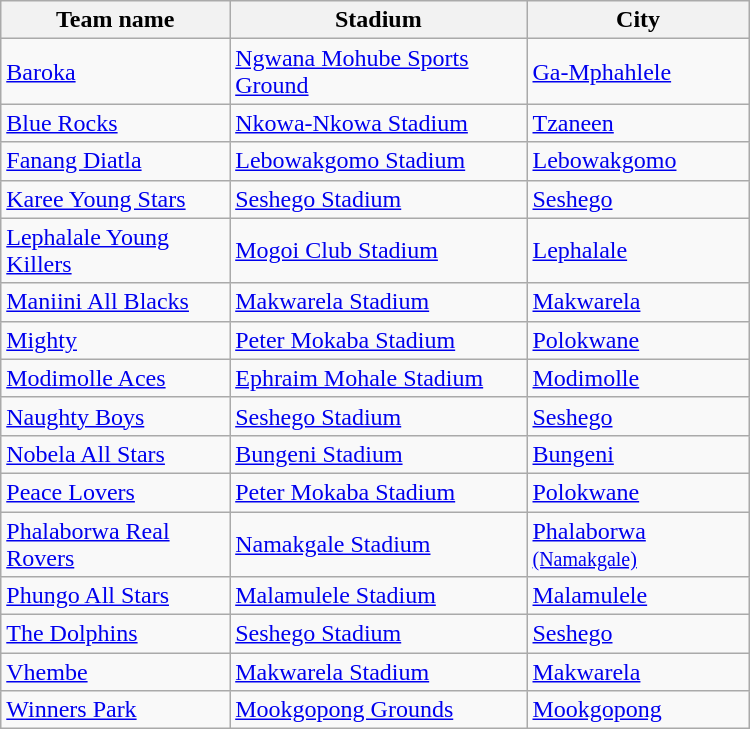<table class="wikitable sortable" style="width:500px;">
<tr>
<th>Team name</th>
<th>Stadium</th>
<th>City</th>
</tr>
<tr>
<td><a href='#'>Baroka</a></td>
<td><a href='#'>Ngwana Mohube Sports Ground</a></td>
<td><a href='#'>Ga-Mphahlele</a> </td>
</tr>
<tr>
<td><a href='#'>Blue Rocks</a></td>
<td><a href='#'>Nkowa-Nkowa Stadium</a></td>
<td><a href='#'>Tzaneen</a></td>
</tr>
<tr>
<td><a href='#'>Fanang Diatla</a></td>
<td><a href='#'>Lebowakgomo Stadium</a></td>
<td><a href='#'>Lebowakgomo</a></td>
</tr>
<tr>
<td><a href='#'>Karee Young Stars</a></td>
<td><a href='#'>Seshego Stadium</a></td>
<td><a href='#'>Seshego</a></td>
</tr>
<tr>
<td><a href='#'>Lephalale Young Killers</a></td>
<td><a href='#'>Mogoi Club Stadium</a></td>
<td><a href='#'>Lephalale</a></td>
</tr>
<tr>
<td><a href='#'>Maniini All Blacks</a></td>
<td><a href='#'>Makwarela Stadium</a></td>
<td><a href='#'>Makwarela</a></td>
</tr>
<tr>
<td><a href='#'>Mighty</a></td>
<td><a href='#'>Peter Mokaba Stadium</a></td>
<td><a href='#'>Polokwane</a></td>
</tr>
<tr>
<td><a href='#'>Modimolle Aces</a></td>
<td><a href='#'>Ephraim Mohale Stadium</a></td>
<td><a href='#'>Modimolle</a></td>
</tr>
<tr>
<td><a href='#'>Naughty Boys</a></td>
<td><a href='#'>Seshego Stadium</a></td>
<td><a href='#'>Seshego</a></td>
</tr>
<tr>
<td><a href='#'>Nobela All Stars</a></td>
<td><a href='#'>Bungeni Stadium</a></td>
<td><a href='#'>Bungeni</a> </td>
</tr>
<tr>
<td><a href='#'>Peace Lovers</a></td>
<td><a href='#'>Peter Mokaba Stadium</a></td>
<td><a href='#'>Polokwane</a></td>
</tr>
<tr>
<td><a href='#'>Phalaborwa Real Rovers</a></td>
<td><a href='#'>Namakgale Stadium</a> </td>
<td><a href='#'>Phalaborwa <small>(Namakgale)</small></a></td>
</tr>
<tr>
<td><a href='#'>Phungo All Stars</a></td>
<td><a href='#'>Malamulele Stadium</a></td>
<td><a href='#'>Malamulele</a></td>
</tr>
<tr>
<td><a href='#'>The Dolphins</a></td>
<td><a href='#'>Seshego Stadium</a></td>
<td><a href='#'>Seshego</a></td>
</tr>
<tr>
<td><a href='#'>Vhembe</a></td>
<td><a href='#'>Makwarela Stadium</a></td>
<td><a href='#'>Makwarela</a></td>
</tr>
<tr>
<td><a href='#'>Winners Park</a></td>
<td><a href='#'>Mookgopong Grounds</a></td>
<td><a href='#'>Mookgopong</a> </td>
</tr>
</table>
